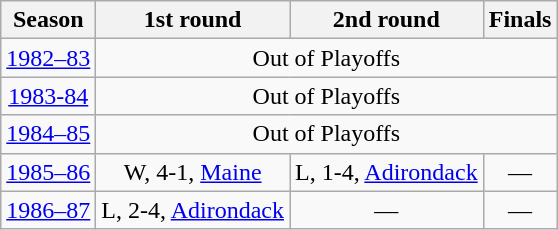<table class="wikitable" style="text-align:center">
<tr>
<th>Season</th>
<th>1st round</th>
<th>2nd round</th>
<th>Finals</th>
</tr>
<tr>
<td><a href='#'>1982–83</a></td>
<td colspan="4">Out of Playoffs</td>
</tr>
<tr>
<td><a href='#'>1983-84</a></td>
<td colspan="4">Out of Playoffs</td>
</tr>
<tr>
<td><a href='#'>1984–85</a></td>
<td colspan="4">Out of Playoffs</td>
</tr>
<tr>
<td><a href='#'>1985–86</a></td>
<td>W, 4-1, <a href='#'>Maine</a></td>
<td>L, 1-4, <a href='#'>Adirondack</a></td>
<td>—</td>
</tr>
<tr>
<td><a href='#'>1986–87</a></td>
<td>L, 2-4, <a href='#'>Adirondack</a></td>
<td>—</td>
<td>—</td>
</tr>
</table>
